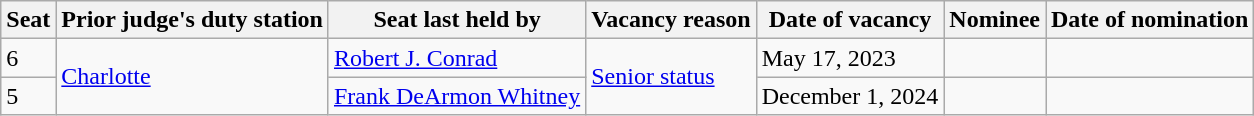<table class=wikitable>
<tr>
<th>Seat</th>
<th>Prior judge's duty station</th>
<th>Seat last held by</th>
<th>Vacancy reason</th>
<th>Date of vacancy</th>
<th>Nominee</th>
<th>Date of nomination</th>
</tr>
<tr>
<td>6</td>
<td rowspan=2><a href='#'>Charlotte</a></td>
<td><a href='#'>Robert J. Conrad</a></td>
<td rowspan=2><a href='#'>Senior status</a></td>
<td>May 17, 2023</td>
<td align="center"></td>
<td align="center"></td>
</tr>
<tr>
<td>5</td>
<td><a href='#'>Frank DeArmon Whitney</a></td>
<td>December 1, 2024</td>
<td align="center"></td>
<td align="center"></td>
</tr>
</table>
